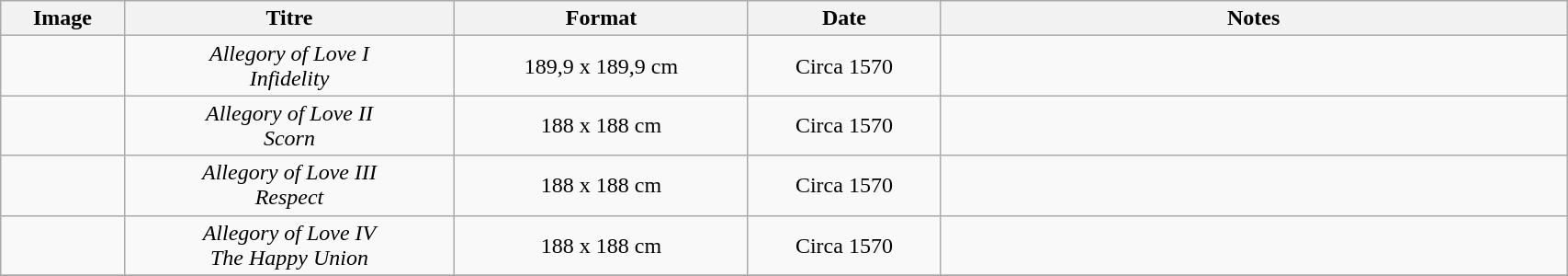<table class="wikitable" style="width:90%">
<tr>
<th>Image</th>
<th>Titre</th>
<th>Format</th>
<th>Date</th>
<th style="width:40%">Notes</th>
</tr>
<tr align="center">
<td></td>
<td><em>Allegory of Love I<br>Infidelity</em></td>
<td>189,9 x 189,9 cm</td>
<td>Circa 1570</td>
<td></td>
</tr>
<tr align="center">
<td></td>
<td><em>Allegory of Love II<br>Scorn</em></td>
<td>188 x 188 cm</td>
<td>Circa 1570</td>
<td></td>
</tr>
<tr align="center">
<td></td>
<td><em>Allegory of Love III<br>Respect</em></td>
<td>188 x 188 cm</td>
<td>Circa 1570</td>
<td></td>
</tr>
<tr align="center">
<td></td>
<td><em>Allegory of Love IV<br>The Happy Union</em></td>
<td>188 x 188 cm</td>
<td>Circa 1570</td>
<td></td>
</tr>
<tr align="center">
</tr>
</table>
